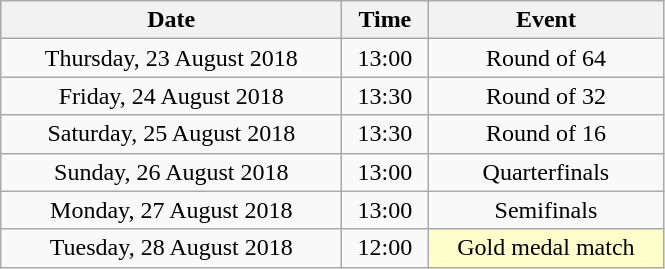<table class = "wikitable" style="text-align:center;">
<tr>
<th width=220>Date</th>
<th width=50>Time</th>
<th width=150>Event</th>
</tr>
<tr>
<td>Thursday, 23 August 2018</td>
<td>13:00</td>
<td>Round of 64</td>
</tr>
<tr>
<td>Friday, 24 August 2018</td>
<td>13:30</td>
<td>Round of 32</td>
</tr>
<tr>
<td>Saturday, 25 August 2018</td>
<td>13:30</td>
<td>Round of 16</td>
</tr>
<tr>
<td>Sunday, 26 August 2018</td>
<td>13:00</td>
<td>Quarterfinals</td>
</tr>
<tr>
<td>Monday, 27 August 2018</td>
<td>13:00</td>
<td>Semifinals</td>
</tr>
<tr>
<td>Tuesday, 28 August 2018</td>
<td>12:00</td>
<td bgcolor=ffffcc>Gold medal match</td>
</tr>
</table>
